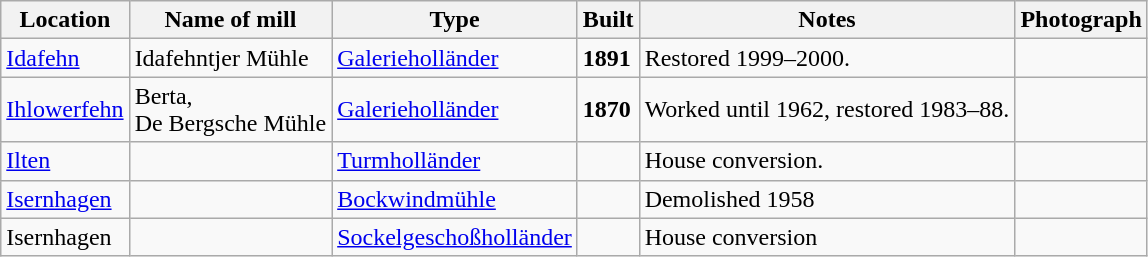<table class="wikitable sortable">
<tr>
<th>Location</th>
<th>Name of mill</th>
<th>Type</th>
<th>Built</th>
<th class="unsortable">Notes</th>
<th class="unsortable">Photograph</th>
</tr>
<tr>
<td><a href='#'>Idafehn</a></td>
<td>Idafehntjer Mühle</td>
<td><a href='#'>Galerieholländer</a></td>
<td><strong>1891</strong></td>
<td>Restored 1999–2000.</td>
<td></td>
</tr>
<tr>
<td><a href='#'>Ihlowerfehn</a></td>
<td>Berta,<br>De Bergsche Mühle</td>
<td><a href='#'>Galerieholländer</a></td>
<td><strong>1870</strong></td>
<td>Worked until 1962, restored 1983–88.</td>
<td></td>
</tr>
<tr>
<td><a href='#'>Ilten</a></td>
<td></td>
<td><a href='#'>Turmholländer</a></td>
<td></td>
<td>House conversion.</td>
<td></td>
</tr>
<tr>
<td><a href='#'>Isernhagen</a></td>
<td></td>
<td><a href='#'>Bockwindmühle</a></td>
<td></td>
<td>Demolished 1958</td>
<td></td>
</tr>
<tr>
<td>Isernhagen</td>
<td></td>
<td><a href='#'>Sockelgeschoß­holländer</a></td>
<td></td>
<td>House conversion</td>
<td></td>
</tr>
</table>
